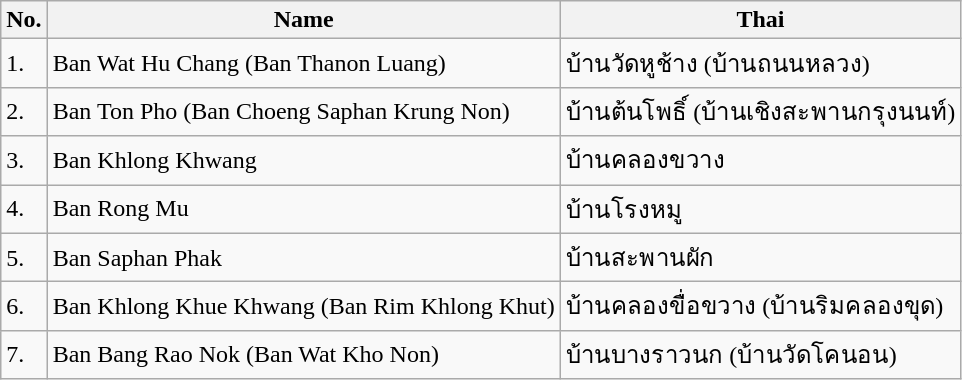<table class="wikitable sortable">
<tr>
<th>No.</th>
<th>Name</th>
<th>Thai</th>
</tr>
<tr>
<td>1.</td>
<td>Ban Wat Hu Chang (Ban Thanon Luang)</td>
<td>บ้านวัดหูช้าง (บ้านถนนหลวง)</td>
</tr>
<tr>
<td>2.</td>
<td>Ban Ton Pho (Ban Choeng Saphan Krung Non)</td>
<td>บ้านต้นโพธิ์ (บ้านเชิงสะพานกรุงนนท์)</td>
</tr>
<tr>
<td>3.</td>
<td>Ban Khlong Khwang</td>
<td>บ้านคลองขวาง</td>
</tr>
<tr>
<td>4.</td>
<td>Ban Rong Mu</td>
<td>บ้านโรงหมู</td>
</tr>
<tr>
<td>5.</td>
<td>Ban Saphan Phak</td>
<td>บ้านสะพานผัก</td>
</tr>
<tr>
<td>6.</td>
<td>Ban Khlong Khue Khwang (Ban Rim Khlong Khut)</td>
<td>บ้านคลองขื่อขวาง (บ้านริมคลองขุด)</td>
</tr>
<tr>
<td>7.</td>
<td>Ban Bang Rao Nok (Ban Wat Kho Non)</td>
<td>บ้านบางราวนก (บ้านวัดโคนอน)</td>
</tr>
</table>
